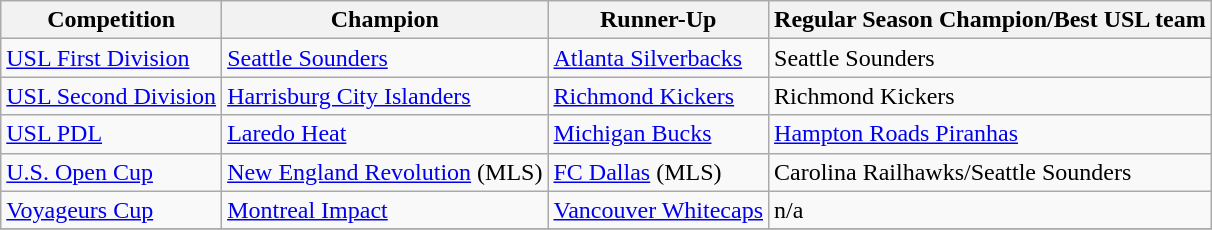<table class="wikitable">
<tr>
<th>Competition</th>
<th>Champion</th>
<th>Runner-Up</th>
<th>Regular Season Champion/Best USL team</th>
</tr>
<tr>
<td><a href='#'>USL First Division</a></td>
<td><a href='#'>Seattle Sounders</a></td>
<td><a href='#'>Atlanta Silverbacks</a></td>
<td>Seattle Sounders</td>
</tr>
<tr>
<td><a href='#'>USL Second Division</a></td>
<td><a href='#'>Harrisburg City Islanders</a></td>
<td><a href='#'>Richmond Kickers</a></td>
<td>Richmond Kickers</td>
</tr>
<tr>
<td><a href='#'>USL PDL</a></td>
<td><a href='#'>Laredo Heat</a></td>
<td><a href='#'>Michigan Bucks</a></td>
<td><a href='#'>Hampton Roads Piranhas</a></td>
</tr>
<tr>
<td><a href='#'>U.S. Open Cup</a></td>
<td><a href='#'>New England Revolution</a> (MLS)</td>
<td><a href='#'>FC Dallas</a> (MLS)</td>
<td>Carolina Railhawks/Seattle Sounders</td>
</tr>
<tr>
<td><a href='#'>Voyageurs Cup</a></td>
<td><a href='#'>Montreal Impact</a></td>
<td><a href='#'>Vancouver Whitecaps</a></td>
<td>n/a</td>
</tr>
<tr>
</tr>
</table>
